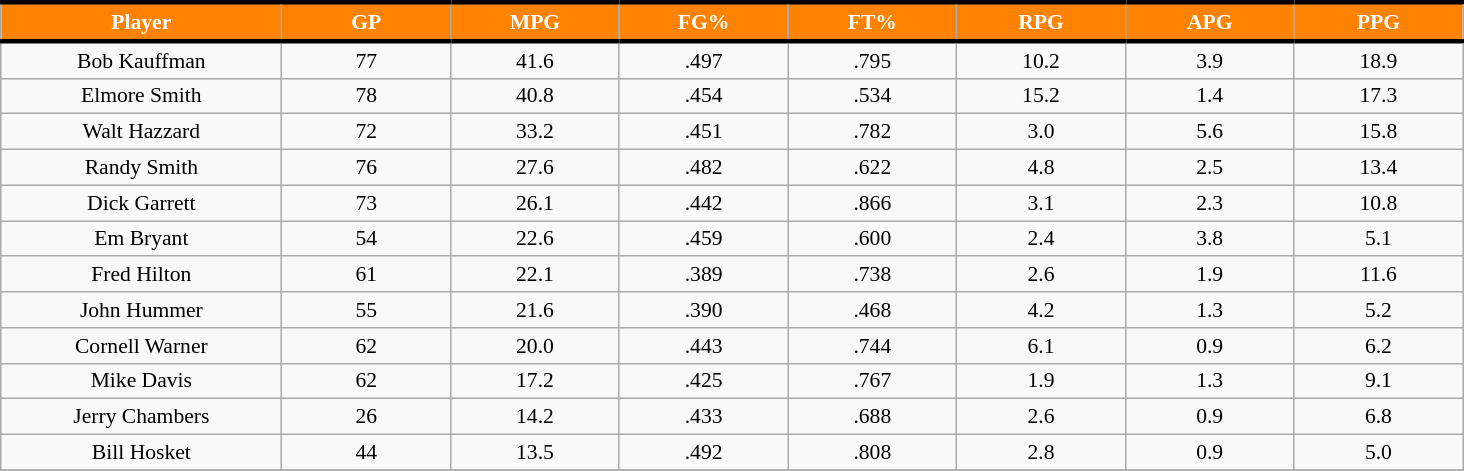<table class="wikitable sortable" style="font-size: 90%">
<tr>
<th style="background: #FF8201; color:#FFFFFF; border-top:#000000 3px solid; border-bottom:#000000 3px solid;"  width="10%">Player</th>
<th style="background: #FF8201; color:#FFFFFF; border-top:#000000 3px solid; border-bottom:#000000 3px solid;" width="6%">GP</th>
<th style="background: #FF8201; color:#FFFFFF; border-top:#000000 3px solid; border-bottom:#000000 3px solid;" width="6%">MPG</th>
<th style="background: #FF8201; color:#FFFFFF; border-top:#000000 3px solid; border-bottom:#000000 3px solid;" width="6%">FG%</th>
<th style="background: #FF8201; color:#FFFFFF; border-top:#000000 3px solid; border-bottom:#000000 3px solid;" width="6%">FT%</th>
<th style="background: #FF8201; color:#FFFFFF; border-top:#000000 3px solid; border-bottom:#000000 3px solid;" width="6%">RPG</th>
<th style="background: #FF8201; color:#FFFFFF; border-top:#000000 3px solid; border-bottom:#000000 3px solid;" width="6%">APG</th>
<th style="background: #FF8201; color:#FFFFFF; border-top:#000000 3px solid; border-bottom:#000000 3px solid;" width="6%">PPG</th>
</tr>
<tr align="center">
<td>Bob Kauffman</td>
<td>77</td>
<td>41.6</td>
<td>.497</td>
<td>.795</td>
<td>10.2</td>
<td>3.9</td>
<td>18.9</td>
</tr>
<tr align="center">
<td>Elmore Smith</td>
<td>78</td>
<td>40.8</td>
<td>.454</td>
<td>.534</td>
<td>15.2</td>
<td>1.4</td>
<td>17.3</td>
</tr>
<tr align="center">
<td>Walt Hazzard</td>
<td>72</td>
<td>33.2</td>
<td>.451</td>
<td>.782</td>
<td>3.0</td>
<td>5.6</td>
<td>15.8</td>
</tr>
<tr align="center">
<td>Randy Smith</td>
<td>76</td>
<td>27.6</td>
<td>.482</td>
<td>.622</td>
<td>4.8</td>
<td>2.5</td>
<td>13.4</td>
</tr>
<tr align="center">
<td>Dick Garrett</td>
<td>73</td>
<td>26.1</td>
<td>.442</td>
<td>.866</td>
<td>3.1</td>
<td>2.3</td>
<td>10.8</td>
</tr>
<tr align="center">
<td>Em Bryant</td>
<td>54</td>
<td>22.6</td>
<td>.459</td>
<td>.600</td>
<td>2.4</td>
<td>3.8</td>
<td>5.1</td>
</tr>
<tr align="center">
<td>Fred Hilton</td>
<td>61</td>
<td>22.1</td>
<td>.389</td>
<td>.738</td>
<td>2.6</td>
<td>1.9</td>
<td>11.6</td>
</tr>
<tr align="center">
<td>John Hummer</td>
<td>55</td>
<td>21.6</td>
<td>.390</td>
<td>.468</td>
<td>4.2</td>
<td>1.3</td>
<td>5.2</td>
</tr>
<tr align="center">
<td>Cornell Warner</td>
<td>62</td>
<td>20.0</td>
<td>.443</td>
<td>.744</td>
<td>6.1</td>
<td>0.9</td>
<td>6.2</td>
</tr>
<tr align="center">
<td>Mike Davis</td>
<td>62</td>
<td>17.2</td>
<td>.425</td>
<td>.767</td>
<td>1.9</td>
<td>1.3</td>
<td>9.1</td>
</tr>
<tr align="center">
<td>Jerry Chambers</td>
<td>26</td>
<td>14.2</td>
<td>.433</td>
<td>.688</td>
<td>2.6</td>
<td>0.9</td>
<td>6.8</td>
</tr>
<tr align="center">
<td>Bill Hosket</td>
<td>44</td>
<td>13.5</td>
<td>.492</td>
<td>.808</td>
<td>2.8</td>
<td>0.9</td>
<td>5.0</td>
</tr>
<tr align="center">
</tr>
</table>
